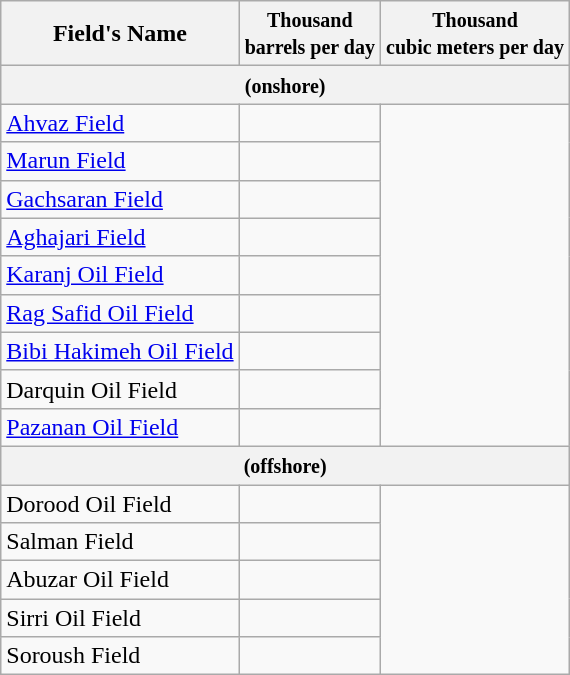<table class="wikitable">
<tr>
<th>Field's Name</th>
<th><small>Thousand<br>barrels per day</small></th>
<th><small>Thousand<br>cubic meters per day</small></th>
</tr>
<tr>
<th colspan=3><small>(onshore)</small></th>
</tr>
<tr>
<td><a href='#'>Ahvaz Field</a></td>
<td></td>
</tr>
<tr>
<td><a href='#'>Marun Field</a></td>
<td></td>
</tr>
<tr>
<td><a href='#'>Gachsaran Field</a></td>
<td></td>
</tr>
<tr>
<td><a href='#'>Aghajari Field</a></td>
<td></td>
</tr>
<tr>
<td><a href='#'>Karanj Oil Field</a></td>
<td></td>
</tr>
<tr>
<td><a href='#'>Rag Safid Oil Field</a></td>
<td></td>
</tr>
<tr>
<td><a href='#'>Bibi Hakimeh Oil Field</a></td>
<td></td>
</tr>
<tr>
<td>Darquin Oil Field</td>
<td></td>
</tr>
<tr>
<td><a href='#'>Pazanan Oil Field</a></td>
<td></td>
</tr>
<tr>
<th colspan=3><small>(offshore)</small></th>
</tr>
<tr>
<td>Dorood Oil Field</td>
<td></td>
</tr>
<tr>
<td>Salman Field</td>
<td></td>
</tr>
<tr>
<td>Abuzar Oil Field</td>
<td></td>
</tr>
<tr>
<td>Sirri Oil Field</td>
<td></td>
</tr>
<tr>
<td>Soroush Field</td>
<td></td>
</tr>
</table>
